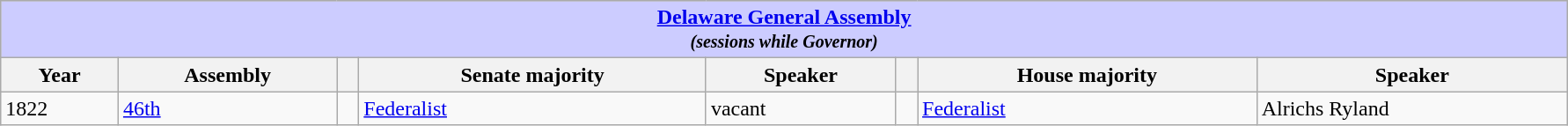<table class=wikitable style="width: 94%" style="text-align: center;" align="center">
<tr bgcolor=#cccccc>
<th colspan=12 style="background: #ccccff;"><strong><a href='#'>Delaware General Assembly</a></strong> <br> <small> <em>(sessions while Governor)</em></small></th>
</tr>
<tr>
<th><strong>Year</strong></th>
<th><strong>Assembly</strong></th>
<th></th>
<th><strong>Senate majority</strong></th>
<th><strong>Speaker</strong></th>
<th></th>
<th><strong>House majority</strong></th>
<th><strong>Speaker</strong></th>
</tr>
<tr>
<td>1822</td>
<td><a href='#'>46th</a></td>
<td></td>
<td><a href='#'>Federalist</a></td>
<td>vacant</td>
<td></td>
<td><a href='#'>Federalist</a></td>
<td>Alrichs Ryland</td>
</tr>
</table>
